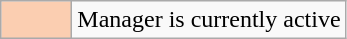<table class="wikitable">
<tr>
<td width=40px align=center style="background-color:#FBCEB1"></td>
<td>Manager is currently active</td>
</tr>
</table>
